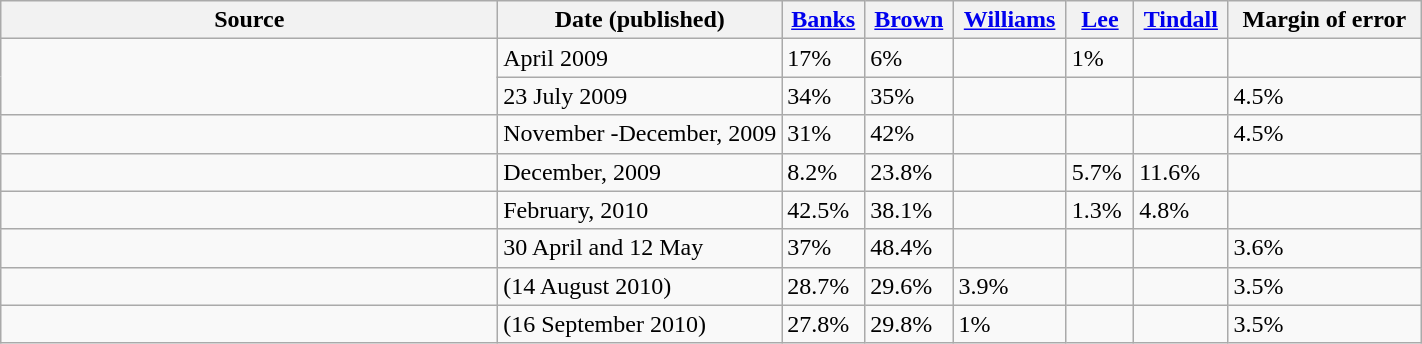<table class="wikitable">
<tr>
<th width="35%">Source</th>
<th width="20%">Date (published)</th>
<th><a href='#'>Banks</a></th>
<th><a href='#'>Brown</a></th>
<th><a href='#'>Williams</a></th>
<th><a href='#'>Lee</a></th>
<th><a href='#'>Tindall</a></th>
<th>Margin of error</th>
</tr>
<tr>
<td rowspan=2></td>
<td>April 2009</td>
<td>17%</td>
<td>6%</td>
<td></td>
<td>1%</td>
<td></td>
<td></td>
</tr>
<tr>
<td>23 July 2009</td>
<td>34%</td>
<td>35%</td>
<td></td>
<td></td>
<td></td>
<td>4.5%</td>
</tr>
<tr>
<td></td>
<td>November -December, 2009</td>
<td>31%</td>
<td>42%</td>
<td></td>
<td></td>
<td></td>
<td>4.5%</td>
</tr>
<tr>
<td></td>
<td>December, 2009</td>
<td>8.2%</td>
<td>23.8%</td>
<td></td>
<td>5.7%</td>
<td>11.6%</td>
<td></td>
</tr>
<tr>
<td></td>
<td>February, 2010</td>
<td>42.5%</td>
<td>38.1%</td>
<td></td>
<td>1.3%</td>
<td>4.8%</td>
<td></td>
</tr>
<tr>
<td></td>
<td>30 April and 12 May</td>
<td>37%</td>
<td>48.4%</td>
<td></td>
<td></td>
<td></td>
<td>3.6%</td>
</tr>
<tr>
<td></td>
<td>(14 August 2010)</td>
<td>28.7%</td>
<td>29.6%</td>
<td>3.9%</td>
<td></td>
<td></td>
<td>3.5%</td>
</tr>
<tr>
<td></td>
<td>(16 September 2010)</td>
<td>27.8%</td>
<td>29.8%</td>
<td>1%</td>
<td></td>
<td></td>
<td>3.5%</td>
</tr>
</table>
